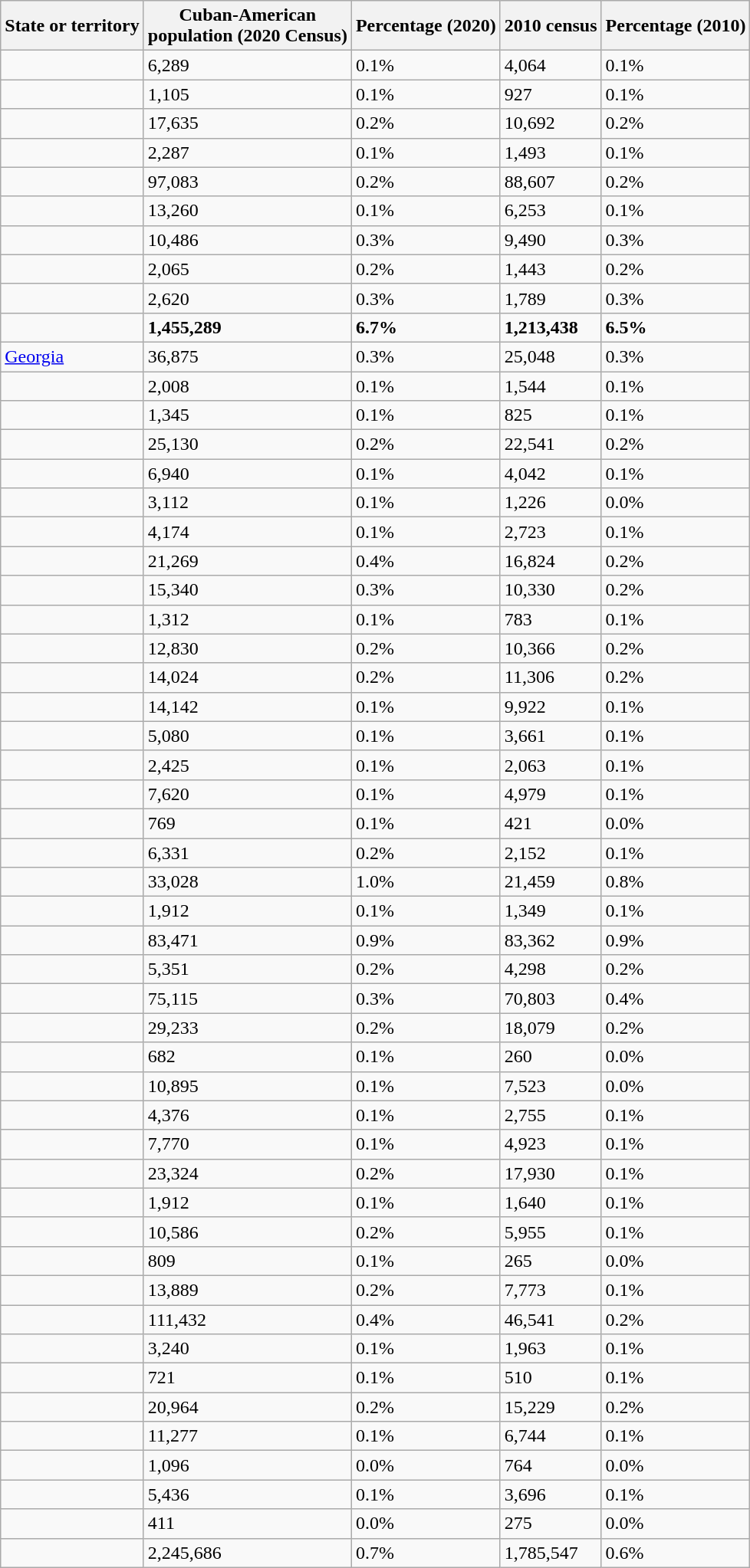<table class="wikitable sortable">
<tr>
<th>State or territory</th>
<th>Cuban-American<br>population (2020 Census)</th>
<th>Percentage (2020)</th>
<th>2010 census</th>
<th>Percentage (2010)</th>
</tr>
<tr>
<td></td>
<td>6,289</td>
<td>0.1%</td>
<td>4,064</td>
<td>0.1%</td>
</tr>
<tr>
<td></td>
<td>1,105</td>
<td>0.1%</td>
<td>927</td>
<td>0.1%</td>
</tr>
<tr>
<td></td>
<td>17,635</td>
<td>0.2%</td>
<td>10,692</td>
<td>0.2%</td>
</tr>
<tr>
<td></td>
<td>2,287</td>
<td>0.1%</td>
<td>1,493</td>
<td>0.1%</td>
</tr>
<tr>
<td></td>
<td>97,083</td>
<td>0.2%</td>
<td>88,607</td>
<td>0.2%</td>
</tr>
<tr>
<td></td>
<td>13,260</td>
<td>0.1%</td>
<td>6,253</td>
<td>0.1%</td>
</tr>
<tr>
<td></td>
<td>10,486</td>
<td>0.3%</td>
<td>9,490</td>
<td>0.3%</td>
</tr>
<tr>
<td></td>
<td>2,065</td>
<td>0.2%</td>
<td>1,443</td>
<td>0.2%</td>
</tr>
<tr>
<td></td>
<td>2,620</td>
<td>0.3%</td>
<td>1,789</td>
<td>0.3%</td>
</tr>
<tr>
<td></td>
<td><strong>1,455,289</strong></td>
<td><strong>6.7%</strong></td>
<td><strong>1,213,438</strong></td>
<td><strong>6.5%</strong></td>
</tr>
<tr>
<td> <a href='#'>Georgia</a></td>
<td>36,875</td>
<td>0.3%</td>
<td>25,048</td>
<td>0.3%</td>
</tr>
<tr>
<td></td>
<td>2,008</td>
<td>0.1%</td>
<td>1,544</td>
<td>0.1%</td>
</tr>
<tr>
<td></td>
<td>1,345</td>
<td>0.1%</td>
<td>825</td>
<td>0.1%</td>
</tr>
<tr>
<td></td>
<td>25,130</td>
<td>0.2%</td>
<td>22,541</td>
<td>0.2%</td>
</tr>
<tr>
<td></td>
<td>6,940</td>
<td>0.1%</td>
<td>4,042</td>
<td>0.1%</td>
</tr>
<tr>
<td></td>
<td>3,112</td>
<td>0.1%</td>
<td>1,226</td>
<td>0.0%</td>
</tr>
<tr>
<td></td>
<td>4,174</td>
<td>0.1%</td>
<td>2,723</td>
<td>0.1%</td>
</tr>
<tr>
<td></td>
<td>21,269</td>
<td>0.4%</td>
<td>16,824</td>
<td>0.2%</td>
</tr>
<tr>
<td></td>
<td>15,340</td>
<td>0.3%</td>
<td>10,330</td>
<td>0.2%</td>
</tr>
<tr>
<td></td>
<td>1,312</td>
<td>0.1%</td>
<td>783</td>
<td>0.1%</td>
</tr>
<tr>
<td></td>
<td>12,830</td>
<td>0.2%</td>
<td>10,366</td>
<td>0.2%</td>
</tr>
<tr>
<td></td>
<td>14,024</td>
<td>0.2%</td>
<td>11,306</td>
<td>0.2%</td>
</tr>
<tr>
<td></td>
<td>14,142</td>
<td>0.1%</td>
<td>9,922</td>
<td>0.1%</td>
</tr>
<tr>
<td></td>
<td>5,080</td>
<td>0.1%</td>
<td>3,661</td>
<td>0.1%</td>
</tr>
<tr>
<td></td>
<td>2,425</td>
<td>0.1%</td>
<td>2,063</td>
<td>0.1%</td>
</tr>
<tr>
<td></td>
<td>7,620</td>
<td>0.1%</td>
<td>4,979</td>
<td>0.1%</td>
</tr>
<tr>
<td></td>
<td>769</td>
<td>0.1%</td>
<td>421</td>
<td>0.0%</td>
</tr>
<tr>
<td></td>
<td>6,331</td>
<td>0.2%</td>
<td>2,152</td>
<td>0.1%</td>
</tr>
<tr>
<td></td>
<td>33,028</td>
<td>1.0%</td>
<td>21,459</td>
<td>0.8%</td>
</tr>
<tr>
<td></td>
<td>1,912</td>
<td>0.1%</td>
<td>1,349</td>
<td>0.1%</td>
</tr>
<tr>
<td></td>
<td>83,471</td>
<td>0.9%</td>
<td>83,362</td>
<td>0.9%</td>
</tr>
<tr>
<td></td>
<td>5,351</td>
<td>0.2%</td>
<td>4,298</td>
<td>0.2%</td>
</tr>
<tr>
<td></td>
<td>75,115</td>
<td>0.3%</td>
<td>70,803</td>
<td>0.4%</td>
</tr>
<tr>
<td></td>
<td>29,233</td>
<td>0.2%</td>
<td>18,079</td>
<td>0.2%</td>
</tr>
<tr>
<td></td>
<td>682</td>
<td>0.1%</td>
<td>260</td>
<td>0.0%</td>
</tr>
<tr>
<td></td>
<td>10,895</td>
<td>0.1%</td>
<td>7,523</td>
<td>0.0%</td>
</tr>
<tr>
<td></td>
<td>4,376</td>
<td>0.1%</td>
<td>2,755</td>
<td>0.1%</td>
</tr>
<tr>
<td></td>
<td>7,770</td>
<td>0.1%</td>
<td>4,923</td>
<td>0.1%</td>
</tr>
<tr>
<td></td>
<td>23,324</td>
<td>0.2%</td>
<td>17,930</td>
<td>0.1%</td>
</tr>
<tr>
<td></td>
<td>1,912</td>
<td>0.1%</td>
<td>1,640</td>
<td>0.1%</td>
</tr>
<tr>
<td></td>
<td>10,586</td>
<td>0.2%</td>
<td>5,955</td>
<td>0.1%</td>
</tr>
<tr>
<td></td>
<td>809</td>
<td>0.1%</td>
<td>265</td>
<td>0.0%</td>
</tr>
<tr>
<td></td>
<td>13,889</td>
<td>0.2%</td>
<td>7,773</td>
<td>0.1%</td>
</tr>
<tr>
<td></td>
<td>111,432</td>
<td>0.4%</td>
<td>46,541</td>
<td>0.2%</td>
</tr>
<tr>
<td></td>
<td>3,240</td>
<td>0.1%</td>
<td>1,963</td>
<td>0.1%</td>
</tr>
<tr>
<td></td>
<td>721</td>
<td>0.1%</td>
<td>510</td>
<td>0.1%</td>
</tr>
<tr>
<td></td>
<td>20,964</td>
<td>0.2%</td>
<td>15,229</td>
<td>0.2%</td>
</tr>
<tr>
<td></td>
<td>11,277</td>
<td>0.1%</td>
<td>6,744</td>
<td>0.1%</td>
</tr>
<tr>
<td></td>
<td>1,096</td>
<td>0.0%</td>
<td>764</td>
<td>0.0%</td>
</tr>
<tr>
<td></td>
<td>5,436</td>
<td>0.1%</td>
<td>3,696</td>
<td>0.1%</td>
</tr>
<tr>
<td></td>
<td>411</td>
<td>0.0%</td>
<td>275</td>
<td>0.0%</td>
</tr>
<tr>
<td><em></em></td>
<td>2,245,686</td>
<td>0.7%</td>
<td>1,785,547</td>
<td>0.6%</td>
</tr>
</table>
